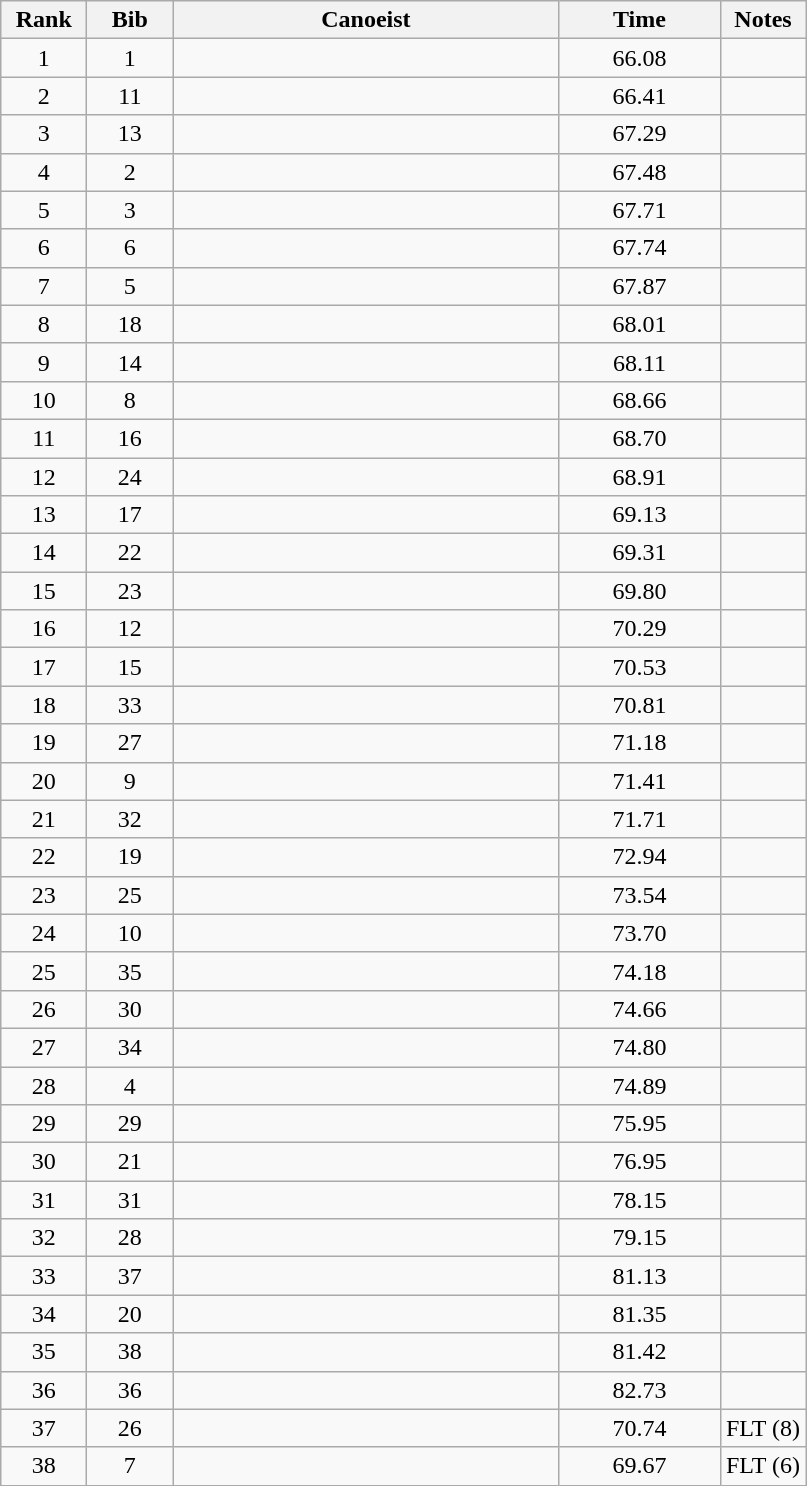<table class="wikitable" style="text-align:center">
<tr>
<th width="50">Rank</th>
<th width="50">Bib</th>
<th width="250">Canoeist</th>
<th width="100">Time</th>
<th width="50">Notes</th>
</tr>
<tr>
<td>1</td>
<td>1</td>
<td align="left"></td>
<td>66.08</td>
<td></td>
</tr>
<tr>
<td>2</td>
<td>11</td>
<td align="left"></td>
<td>66.41</td>
<td></td>
</tr>
<tr>
<td>3</td>
<td>13</td>
<td align="left"></td>
<td>67.29</td>
<td></td>
</tr>
<tr>
<td>4</td>
<td>2</td>
<td align="left"></td>
<td>67.48</td>
<td></td>
</tr>
<tr>
<td>5</td>
<td>3</td>
<td align="left"></td>
<td>67.71</td>
<td></td>
</tr>
<tr>
<td>6</td>
<td>6</td>
<td align="left"></td>
<td>67.74</td>
<td></td>
</tr>
<tr>
<td>7</td>
<td>5</td>
<td align="left"></td>
<td>67.87</td>
<td></td>
</tr>
<tr>
<td>8</td>
<td>18</td>
<td align="left"></td>
<td>68.01</td>
<td></td>
</tr>
<tr>
<td>9</td>
<td>14</td>
<td align="left"></td>
<td>68.11</td>
<td></td>
</tr>
<tr>
<td>10</td>
<td>8</td>
<td align="left"></td>
<td>68.66</td>
<td></td>
</tr>
<tr>
<td>11</td>
<td>16</td>
<td align="left"></td>
<td>68.70</td>
<td></td>
</tr>
<tr>
<td>12</td>
<td>24</td>
<td align="left"></td>
<td>68.91</td>
<td></td>
</tr>
<tr>
<td>13</td>
<td>17</td>
<td align="left"></td>
<td>69.13</td>
<td></td>
</tr>
<tr>
<td>14</td>
<td>22</td>
<td align="left"></td>
<td>69.31</td>
<td></td>
</tr>
<tr>
<td>15</td>
<td>23</td>
<td align="left"></td>
<td>69.80</td>
<td></td>
</tr>
<tr>
<td>16</td>
<td>12</td>
<td align="left"></td>
<td>70.29</td>
<td></td>
</tr>
<tr>
<td>17</td>
<td>15</td>
<td align="left"></td>
<td>70.53</td>
<td></td>
</tr>
<tr>
<td>18</td>
<td>33</td>
<td align="left"></td>
<td>70.81</td>
<td></td>
</tr>
<tr>
<td>19</td>
<td>27</td>
<td align="left"></td>
<td>71.18</td>
<td></td>
</tr>
<tr>
<td>20</td>
<td>9</td>
<td align="left"></td>
<td>71.41</td>
<td></td>
</tr>
<tr>
<td>21</td>
<td>32</td>
<td align="left"></td>
<td>71.71</td>
<td></td>
</tr>
<tr>
<td>22</td>
<td>19</td>
<td align="left"></td>
<td>72.94</td>
<td></td>
</tr>
<tr>
<td>23</td>
<td>25</td>
<td align="left"></td>
<td>73.54</td>
<td></td>
</tr>
<tr>
<td>24</td>
<td>10</td>
<td align="left"></td>
<td>73.70</td>
<td></td>
</tr>
<tr>
<td>25</td>
<td>35</td>
<td align="left"></td>
<td>74.18</td>
<td></td>
</tr>
<tr>
<td>26</td>
<td>30</td>
<td align="left"></td>
<td>74.66</td>
<td></td>
</tr>
<tr>
<td>27</td>
<td>34</td>
<td align="left"></td>
<td>74.80</td>
<td></td>
</tr>
<tr>
<td>28</td>
<td>4</td>
<td align="left"></td>
<td>74.89</td>
<td></td>
</tr>
<tr>
<td>29</td>
<td>29</td>
<td align="left"></td>
<td>75.95</td>
<td></td>
</tr>
<tr>
<td>30</td>
<td>21</td>
<td align="left"></td>
<td>76.95</td>
<td></td>
</tr>
<tr>
<td>31</td>
<td>31</td>
<td align="left"></td>
<td>78.15</td>
<td></td>
</tr>
<tr>
<td>32</td>
<td>28</td>
<td align="left"></td>
<td>79.15</td>
<td></td>
</tr>
<tr>
<td>33</td>
<td>37</td>
<td align="left"></td>
<td>81.13</td>
<td></td>
</tr>
<tr>
<td>34</td>
<td>20</td>
<td align="left"></td>
<td>81.35</td>
<td></td>
</tr>
<tr>
<td>35</td>
<td>38</td>
<td align="left"></td>
<td>81.42</td>
<td></td>
</tr>
<tr>
<td>36</td>
<td>36</td>
<td align="left"></td>
<td>82.73</td>
<td></td>
</tr>
<tr>
<td>37</td>
<td>26</td>
<td align="left"></td>
<td>70.74</td>
<td>FLT (8)</td>
</tr>
<tr>
<td>38</td>
<td>7</td>
<td align="left"></td>
<td>69.67</td>
<td>FLT (6)</td>
</tr>
</table>
